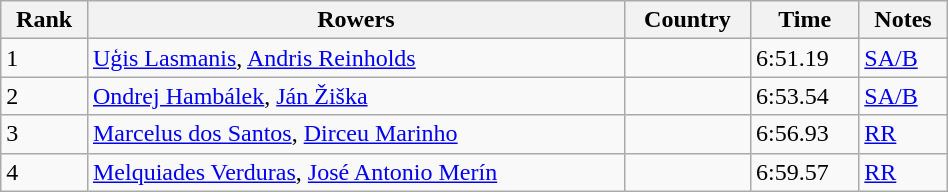<table class="wikitable" width=50%>
<tr>
<th>Rank</th>
<th>Rowers</th>
<th>Country</th>
<th>Time</th>
<th>Notes</th>
</tr>
<tr>
<td>1</td>
<td><a href='#'>Uģis Lasmanis</a>, <a href='#'>Andris Reinholds</a></td>
<td></td>
<td>6:51.19</td>
<td><a href='#'>SA/B</a></td>
</tr>
<tr>
<td>2</td>
<td><a href='#'>Ondrej Hambálek</a>, <a href='#'>Ján Žiška</a></td>
<td></td>
<td>6:53.54</td>
<td><a href='#'>SA/B</a></td>
</tr>
<tr>
<td>3</td>
<td><a href='#'>Marcelus dos Santos</a>, <a href='#'>Dirceu Marinho</a></td>
<td></td>
<td>6:56.93</td>
<td><a href='#'>RR</a></td>
</tr>
<tr>
<td>4</td>
<td><a href='#'>Melquiades Verduras</a>, <a href='#'>José Antonio Merín</a></td>
<td></td>
<td>6:59.57</td>
<td><a href='#'>RR</a></td>
</tr>
</table>
